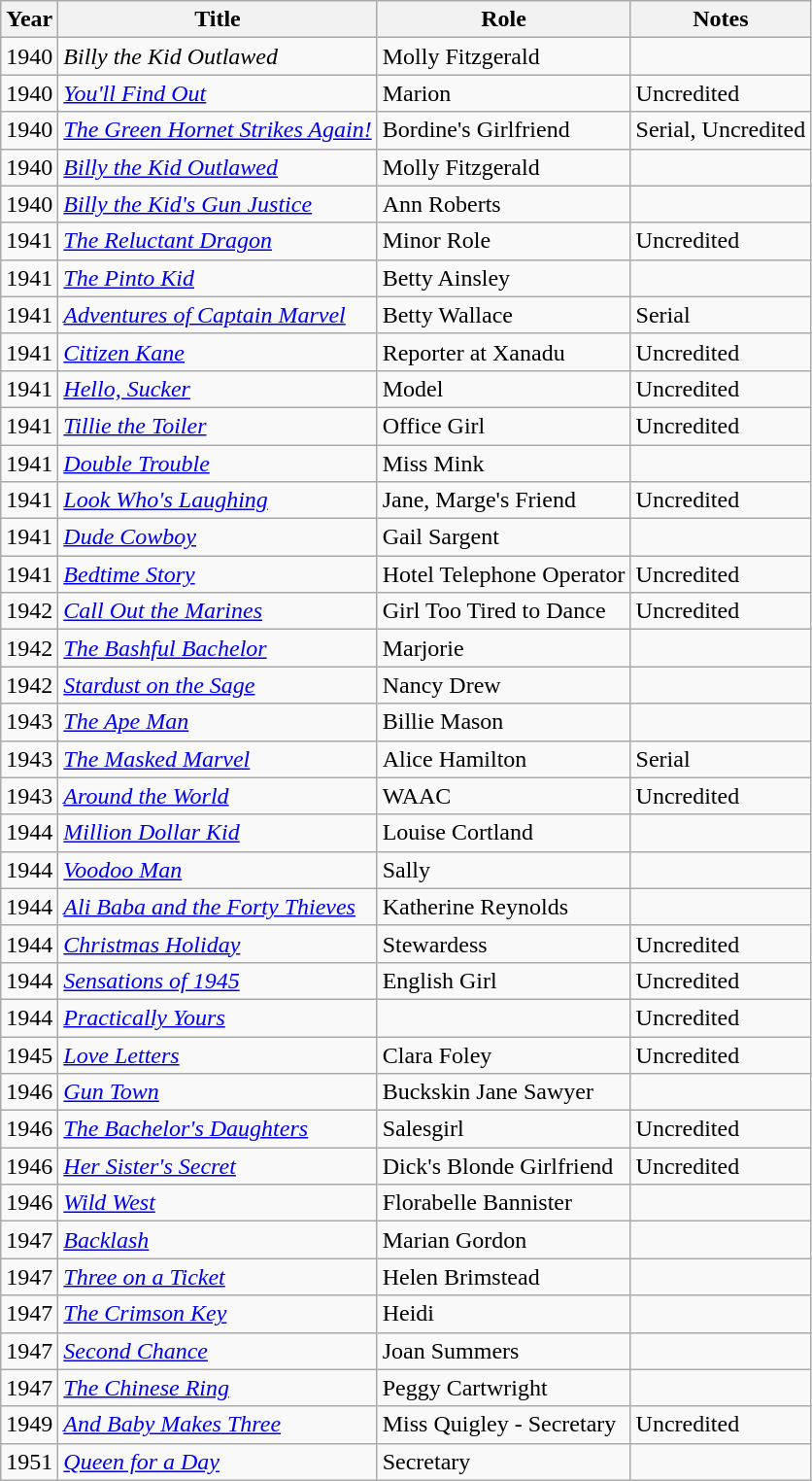<table class="wikitable">
<tr>
<th>Year</th>
<th>Title</th>
<th>Role</th>
<th>Notes</th>
</tr>
<tr>
<td>1940</td>
<td><em>Billy the Kid Outlawed</em></td>
<td>Molly Fitzgerald</td>
<td></td>
</tr>
<tr>
<td>1940</td>
<td><em><a href='#'>You'll Find Out</a></em></td>
<td>Marion</td>
<td>Uncredited</td>
</tr>
<tr>
<td>1940</td>
<td><em><a href='#'>The Green Hornet Strikes Again!</a></em></td>
<td>Bordine's Girlfriend</td>
<td>Serial, Uncredited</td>
</tr>
<tr>
<td>1940</td>
<td><em><a href='#'>Billy the Kid Outlawed</a></em></td>
<td>Molly Fitzgerald</td>
<td></td>
</tr>
<tr>
<td>1940</td>
<td><em><a href='#'>Billy the Kid's Gun Justice</a></em></td>
<td>Ann Roberts</td>
<td></td>
</tr>
<tr>
<td>1941</td>
<td><em><a href='#'>The Reluctant Dragon</a></em></td>
<td>Minor Role</td>
<td>Uncredited</td>
</tr>
<tr>
<td>1941</td>
<td><em><a href='#'>The Pinto Kid</a></em></td>
<td>Betty Ainsley</td>
<td></td>
</tr>
<tr>
<td>1941</td>
<td><em><a href='#'>Adventures of Captain Marvel</a></em></td>
<td>Betty Wallace</td>
<td>Serial</td>
</tr>
<tr>
<td>1941</td>
<td><em><a href='#'>Citizen Kane</a></em></td>
<td>Reporter at Xanadu</td>
<td>Uncredited</td>
</tr>
<tr>
<td>1941</td>
<td><em><a href='#'>Hello, Sucker</a></em></td>
<td>Model</td>
<td>Uncredited</td>
</tr>
<tr>
<td>1941</td>
<td><em><a href='#'>Tillie the Toiler</a></em></td>
<td>Office Girl</td>
<td>Uncredited</td>
</tr>
<tr>
<td>1941</td>
<td><em><a href='#'>Double Trouble</a></em></td>
<td>Miss Mink</td>
<td></td>
</tr>
<tr>
<td>1941</td>
<td><em><a href='#'>Look Who's Laughing</a></em></td>
<td>Jane, Marge's Friend</td>
<td>Uncredited</td>
</tr>
<tr>
<td>1941</td>
<td><em><a href='#'>Dude Cowboy</a></em></td>
<td>Gail Sargent</td>
<td></td>
</tr>
<tr>
<td>1941</td>
<td><em><a href='#'>Bedtime Story</a></em></td>
<td>Hotel Telephone Operator</td>
<td>Uncredited</td>
</tr>
<tr>
<td>1942</td>
<td><em><a href='#'>Call Out the Marines</a></em></td>
<td>Girl Too Tired to Dance</td>
<td>Uncredited</td>
</tr>
<tr>
<td>1942</td>
<td><em><a href='#'>The Bashful Bachelor</a></em></td>
<td>Marjorie</td>
<td></td>
</tr>
<tr>
<td>1942</td>
<td><em><a href='#'>Stardust on the Sage</a></em></td>
<td>Nancy Drew</td>
<td></td>
</tr>
<tr>
<td>1943</td>
<td><em><a href='#'>The Ape Man</a></em></td>
<td>Billie Mason</td>
<td></td>
</tr>
<tr>
<td>1943</td>
<td><em><a href='#'>The Masked Marvel</a></em></td>
<td>Alice Hamilton</td>
<td>Serial</td>
</tr>
<tr>
<td>1943</td>
<td><em><a href='#'>Around the World</a></em></td>
<td>WAAC</td>
<td>Uncredited</td>
</tr>
<tr>
<td>1944</td>
<td><em><a href='#'>Million Dollar Kid</a></em></td>
<td>Louise Cortland</td>
<td></td>
</tr>
<tr>
<td>1944</td>
<td><em><a href='#'>Voodoo Man</a></em></td>
<td>Sally</td>
<td></td>
</tr>
<tr>
<td>1944</td>
<td><em><a href='#'>Ali Baba and the Forty Thieves</a></em></td>
<td>Katherine Reynolds</td>
<td></td>
</tr>
<tr>
<td>1944</td>
<td><em><a href='#'>Christmas Holiday</a></em></td>
<td>Stewardess</td>
<td>Uncredited</td>
</tr>
<tr>
<td>1944</td>
<td><em><a href='#'>Sensations of 1945</a></em></td>
<td>English Girl</td>
<td>Uncredited</td>
</tr>
<tr>
<td>1944</td>
<td><em><a href='#'>Practically Yours</a></em></td>
<td></td>
<td>Uncredited</td>
</tr>
<tr>
<td>1945</td>
<td><em><a href='#'>Love Letters</a></em></td>
<td>Clara Foley</td>
<td>Uncredited</td>
</tr>
<tr>
<td>1946</td>
<td><em><a href='#'>Gun Town</a></em></td>
<td>Buckskin Jane Sawyer</td>
<td></td>
</tr>
<tr>
<td>1946</td>
<td><em><a href='#'>The Bachelor's Daughters</a></em></td>
<td>Salesgirl</td>
<td>Uncredited</td>
</tr>
<tr>
<td>1946</td>
<td><em><a href='#'>Her Sister's Secret</a></em></td>
<td>Dick's Blonde Girlfriend</td>
<td>Uncredited</td>
</tr>
<tr>
<td>1946</td>
<td><em><a href='#'>Wild West</a></em></td>
<td>Florabelle Bannister</td>
<td></td>
</tr>
<tr>
<td>1947</td>
<td><em><a href='#'>Backlash</a></em></td>
<td>Marian Gordon</td>
<td></td>
</tr>
<tr>
<td>1947</td>
<td><em><a href='#'>Three on a Ticket</a></em></td>
<td>Helen Brimstead</td>
<td></td>
</tr>
<tr>
<td>1947</td>
<td><em><a href='#'>The Crimson Key</a></em></td>
<td>Heidi</td>
<td></td>
</tr>
<tr>
<td>1947</td>
<td><em><a href='#'>Second Chance</a></em></td>
<td>Joan Summers</td>
<td></td>
</tr>
<tr>
<td>1947</td>
<td><em><a href='#'>The Chinese Ring</a></em></td>
<td>Peggy Cartwright</td>
<td></td>
</tr>
<tr>
<td>1949</td>
<td><em><a href='#'>And Baby Makes Three</a></em></td>
<td>Miss Quigley - Secretary</td>
<td>Uncredited</td>
</tr>
<tr>
<td>1951</td>
<td><em><a href='#'>Queen for a Day</a></em></td>
<td>Secretary</td>
<td></td>
</tr>
</table>
